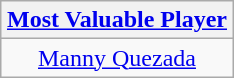<table class=wikitable style="text-align:center; margin:auto">
<tr>
<th><a href='#'>Most Valuable Player</a></th>
</tr>
<tr>
<td> <a href='#'>Manny Quezada</a></td>
</tr>
</table>
